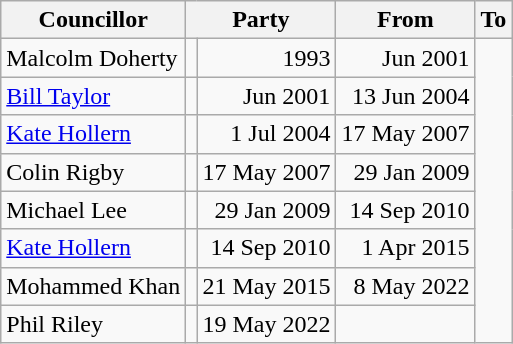<table class=wikitable>
<tr>
<th>Councillor</th>
<th colspan=2>Party</th>
<th>From</th>
<th>To</th>
</tr>
<tr>
<td>Malcolm Doherty</td>
<td></td>
<td align=right>1993</td>
<td align=right>Jun 2001</td>
</tr>
<tr>
<td><a href='#'>Bill Taylor</a></td>
<td></td>
<td align=right>Jun 2001</td>
<td align=right>13 Jun 2004</td>
</tr>
<tr>
<td><a href='#'>Kate Hollern</a></td>
<td></td>
<td align=right>1 Jul 2004</td>
<td align=right>17 May 2007</td>
</tr>
<tr>
<td>Colin Rigby</td>
<td></td>
<td align=right>17 May 2007</td>
<td align=right>29 Jan 2009</td>
</tr>
<tr>
<td>Michael Lee</td>
<td></td>
<td align=right>29 Jan 2009</td>
<td align=right>14 Sep 2010</td>
</tr>
<tr>
<td><a href='#'>Kate Hollern</a></td>
<td></td>
<td align=right>14 Sep 2010</td>
<td align=right>1 Apr 2015</td>
</tr>
<tr>
<td>Mohammed Khan</td>
<td></td>
<td align=right>21 May 2015</td>
<td align=right>8 May 2022</td>
</tr>
<tr>
<td>Phil Riley</td>
<td></td>
<td align=right>19 May 2022</td>
<td align=right></td>
</tr>
</table>
